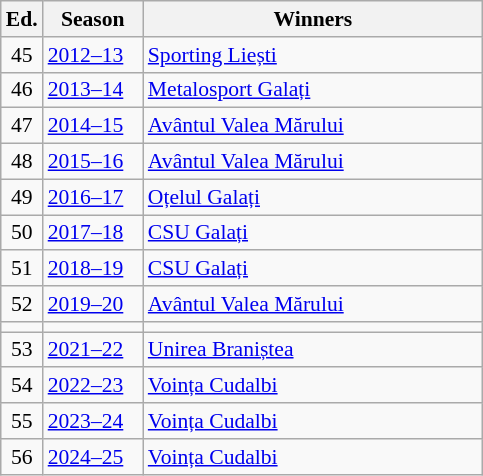<table class="wikitable" style="font-size:90%">
<tr>
<th><abbr>Ed.</abbr></th>
<th width="60">Season</th>
<th width="220">Winners</th>
</tr>
<tr>
<td align=center>45</td>
<td><a href='#'>2012–13</a></td>
<td><a href='#'>Sporting Liești</a></td>
</tr>
<tr>
<td align=center>46</td>
<td><a href='#'>2013–14</a></td>
<td><a href='#'>Metalosport Galați</a></td>
</tr>
<tr>
<td align=center>47</td>
<td><a href='#'>2014–15</a></td>
<td><a href='#'>Avântul Valea Mărului</a></td>
</tr>
<tr>
<td align=center>48</td>
<td><a href='#'>2015–16</a></td>
<td><a href='#'>Avântul Valea Mărului</a></td>
</tr>
<tr>
<td align=center>49</td>
<td><a href='#'>2016–17</a></td>
<td><a href='#'>Oțelul Galați</a></td>
</tr>
<tr>
<td align=center>50</td>
<td><a href='#'>2017–18</a></td>
<td><a href='#'>CSU Galați</a></td>
</tr>
<tr>
<td align=center>51</td>
<td><a href='#'>2018–19</a></td>
<td><a href='#'>CSU Galați</a></td>
</tr>
<tr>
<td align=center>52</td>
<td><a href='#'>2019–20</a></td>
<td><a href='#'>Avântul Valea Mărului</a></td>
</tr>
<tr>
<td align=center></td>
<td></td>
<td></td>
</tr>
<tr>
<td align=center>53</td>
<td><a href='#'>2021–22</a></td>
<td><a href='#'>Unirea Braniștea</a></td>
</tr>
<tr>
<td align=center>54</td>
<td><a href='#'>2022–23</a></td>
<td><a href='#'>Voința Cudalbi</a></td>
</tr>
<tr>
<td align=center>55</td>
<td><a href='#'>2023–24</a></td>
<td><a href='#'>Voința Cudalbi</a></td>
</tr>
<tr>
<td align=center>56</td>
<td><a href='#'>2024–25</a></td>
<td><a href='#'>Voința Cudalbi</a></td>
</tr>
</table>
